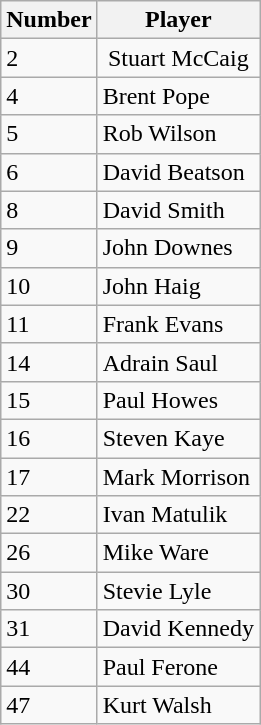<table class="wikitable">
<tr>
<th>Number</th>
<th>Player</th>
</tr>
<tr style="text-align:center;">
<td style="text-align:left;">2</td>
<td>Stuart McCaig</td>
</tr>
<tr>
<td style="text-align:left;">4</td>
<td>Brent Pope</td>
</tr>
<tr>
<td style="text-align:left;">5</td>
<td>Rob Wilson</td>
</tr>
<tr>
<td style="text-align:left;">6</td>
<td>David Beatson</td>
</tr>
<tr>
<td style="text-align:left;">8</td>
<td>David Smith</td>
</tr>
<tr>
<td style="text-align:left;">9</td>
<td>John Downes</td>
</tr>
<tr>
<td style="text-align:left;">10</td>
<td>John Haig</td>
</tr>
<tr>
<td style="text-align:left;">11</td>
<td>Frank Evans</td>
</tr>
<tr>
<td style="text-align:left;">14</td>
<td>Adrain Saul</td>
</tr>
<tr>
<td style="text-align:left;">15</td>
<td>Paul Howes</td>
</tr>
<tr>
<td style="text-align:left;">16</td>
<td>Steven Kaye</td>
</tr>
<tr>
<td style="text-align:left;">17</td>
<td>Mark Morrison</td>
</tr>
<tr>
<td style="text-align:left;">22</td>
<td>Ivan Matulik</td>
</tr>
<tr>
<td style="text-align:left;">26</td>
<td>Mike Ware</td>
</tr>
<tr>
<td style="text-align:left;">30</td>
<td>Stevie Lyle</td>
</tr>
<tr>
<td style="text-align:left;">31</td>
<td>David Kennedy</td>
</tr>
<tr>
<td style="text-align:left;">44</td>
<td>Paul Ferone</td>
</tr>
<tr>
<td style="text-align:left;">47</td>
<td>Kurt Walsh</td>
</tr>
</table>
